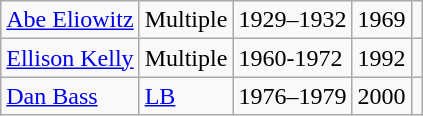<table class="wikitable">
<tr>
<td><a href='#'>Abe Eliowitz</a></td>
<td>Multiple</td>
<td>1929–1932</td>
<td>1969</td>
<td></td>
</tr>
<tr>
<td><a href='#'>Ellison Kelly</a></td>
<td>Multiple</td>
<td>1960-1972</td>
<td>1992</td>
<td></td>
</tr>
<tr>
<td><a href='#'>Dan Bass</a></td>
<td><a href='#'>LB</a></td>
<td>1976–1979</td>
<td>2000</td>
<td></td>
</tr>
</table>
